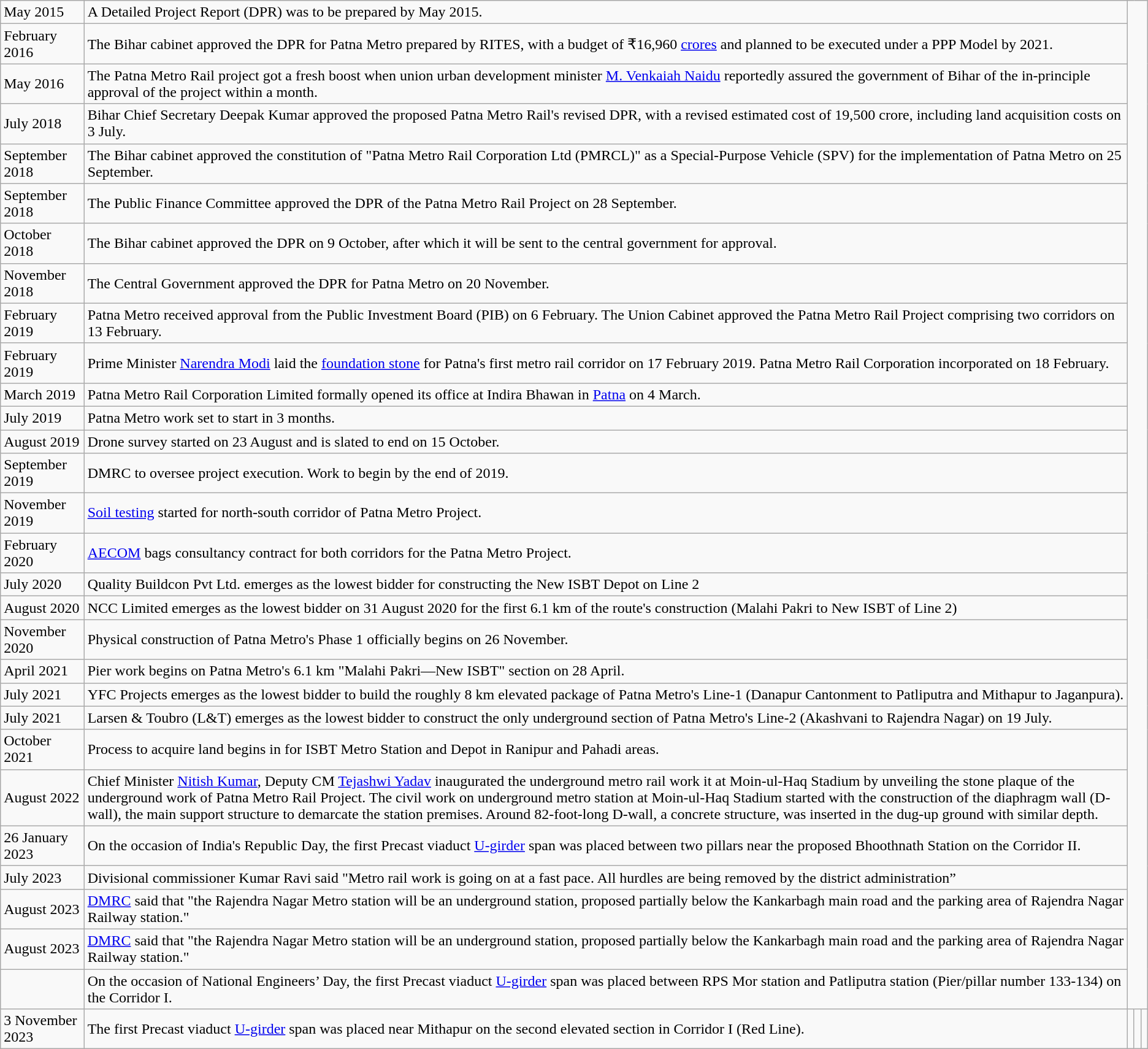<table class="wikitable">
<tr>
<td>May 2015</td>
<td>A Detailed Project Report (DPR) was to be prepared by May 2015.</td>
</tr>
<tr>
<td>February 2016</td>
<td>The Bihar cabinet approved the DPR for Patna Metro prepared by RITES, with a budget of ₹16,960 <a href='#'>crores</a> and planned to be executed under a PPP Model by 2021.</td>
</tr>
<tr>
<td>May 2016</td>
<td>The Patna Metro Rail project got a fresh boost when union urban development minister <a href='#'>M. Venkaiah Naidu</a> reportedly assured the government of Bihar of the in-principle approval of the project within a month.</td>
</tr>
<tr>
<td>July 2018</td>
<td>Bihar Chief Secretary Deepak Kumar approved the proposed Patna Metro Rail's revised DPR, with a revised estimated cost of  19,500 crore, including land acquisition costs on 3 July.</td>
</tr>
<tr>
<td>September 2018</td>
<td>The Bihar cabinet approved the constitution of "Patna Metro Rail Corporation Ltd (PMRCL)" as a Special-Purpose Vehicle (SPV) for the implementation of Patna Metro on 25 September.</td>
</tr>
<tr>
<td>September 2018</td>
<td>The Public Finance Committee approved the DPR of the Patna Metro Rail Project on 28 September.</td>
</tr>
<tr>
<td>October 2018</td>
<td>The Bihar cabinet approved the DPR on 9 October, after which it will be sent to the central government for approval.</td>
</tr>
<tr>
<td>November 2018</td>
<td>The Central Government approved the DPR for Patna Metro on 20 November.</td>
</tr>
<tr>
<td>February 2019</td>
<td>Patna Metro received approval from the Public Investment Board (PIB) on 6 February. The Union Cabinet approved the Patna Metro Rail Project comprising two corridors on 13 February.</td>
</tr>
<tr>
<td>February 2019</td>
<td>Prime Minister <a href='#'>Narendra Modi</a> laid the <a href='#'>foundation stone</a> for Patna's first metro rail corridor on 17 February 2019. Patna Metro Rail Corporation incorporated on 18 February.</td>
</tr>
<tr>
<td>March 2019</td>
<td>Patna Metro Rail Corporation Limited formally opened its office at Indira Bhawan in <a href='#'>Patna</a> on 4 March.</td>
</tr>
<tr>
<td>July 2019</td>
<td>Patna Metro work set to start in 3 months.</td>
</tr>
<tr>
<td>August 2019</td>
<td>Drone survey started on 23 August and is slated to end on 15 October.</td>
</tr>
<tr>
<td>September 2019</td>
<td>DMRC to oversee project execution. Work to begin by the end of 2019.</td>
</tr>
<tr>
<td>November 2019</td>
<td><a href='#'>Soil testing</a> started for north-south corridor of Patna Metro Project.</td>
</tr>
<tr>
<td>February 2020</td>
<td><a href='#'>AECOM</a> bags consultancy contract for both corridors for the Patna Metro Project.</td>
</tr>
<tr>
<td>July 2020</td>
<td>Quality Buildcon Pvt Ltd. emerges as the lowest bidder for constructing the New ISBT Depot on Line 2</td>
</tr>
<tr>
<td>August 2020</td>
<td>NCC Limited emerges as the lowest bidder on 31 August 2020 for the first 6.1 km of the route's construction (Malahi Pakri to New ISBT of Line 2)</td>
</tr>
<tr>
<td>November 2020</td>
<td>Physical construction of Patna Metro's Phase 1 officially begins on 26 November.</td>
</tr>
<tr>
<td>April 2021</td>
<td>Pier work begins on Patna Metro's 6.1 km "Malahi Pakri—New ISBT" section on 28 April.</td>
</tr>
<tr>
<td>July 2021</td>
<td>YFC Projects emerges as the lowest bidder to build the roughly 8 km elevated package of Patna Metro's Line-1 (Danapur Cantonment to Patliputra and Mithapur to Jaganpura).</td>
</tr>
<tr>
<td>July 2021</td>
<td>Larsen & Toubro (L&T) emerges as the lowest bidder to construct the only underground section of Patna Metro's Line-2 (Akashvani to Rajendra Nagar) on 19 July.</td>
</tr>
<tr>
<td>October 2021</td>
<td>Process to acquire land begins in for ISBT Metro Station and Depot in Ranipur and Pahadi areas.</td>
</tr>
<tr>
<td>August 2022</td>
<td>Chief Minister <a href='#'>Nitish Kumar</a>, Deputy CM <a href='#'>Tejashwi Yadav</a> inaugurated the underground metro rail work it at Moin-ul-Haq Stadium by unveiling the stone plaque of the underground work of Patna Metro Rail Project. The civil work on underground metro station at Moin-ul-Haq Stadium started with the construction of the diaphragm wall (D-wall), the main support structure to demarcate the station premises. Around 82-foot-long D-wall, a concrete structure, was inserted in the dug-up ground with similar depth.</td>
</tr>
<tr>
<td>26 January 2023</td>
<td>On the occasion of India's Republic Day, the first Precast viaduct <a href='#'>U-girder</a> span was placed between two pillars near the proposed Bhoothnath Station on the Corridor II.</td>
</tr>
<tr>
<td>July 2023</td>
<td>Divisional commissioner Kumar Ravi said "Metro rail work is going on at a fast pace. All hurdles are being removed by the district administration”</td>
</tr>
<tr>
<td>August 2023</td>
<td><a href='#'>DMRC</a> said that "the Rajendra Nagar Metro station will be an underground station, proposed partially below the Kankarbagh main road and the parking area of Rajendra Nagar Railway station."</td>
</tr>
<tr>
<td>August 2023</td>
<td><a href='#'>DMRC</a> said that "the Rajendra Nagar Metro station will be an underground station, proposed partially below the Kankarbagh main road and the parking area of Rajendra Nagar Railway station."</td>
</tr>
<tr>
<td></td>
<td>On the occasion of National Engineers’ Day,  the first Precast viaduct <a href='#'>U-girder</a> span was placed between RPS Mor station and Patliputra station (Pier/pillar number 133-134) on the Corridor I.</td>
</tr>
<tr>
<td>3 November 2023</td>
<td>The first Precast viaduct <a href='#'>U-girder</a> span was placed near Mithapur on the second elevated section in Corridor I (Red Line).</td>
<td></td>
<td></td>
<td></td>
</tr>
</table>
